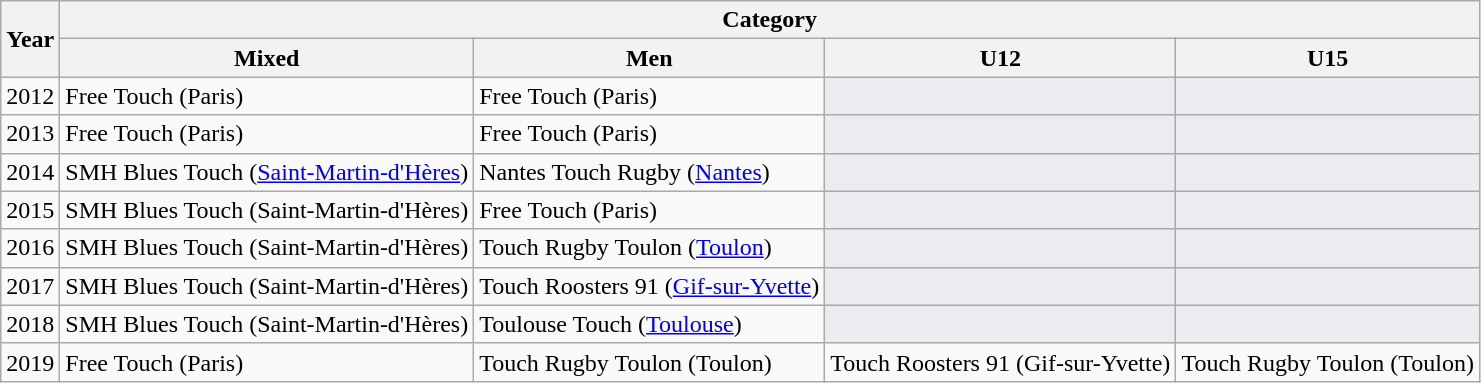<table class="wikitable">
<tr>
<th rowspan="2">Year</th>
<th colspan="4">Category</th>
</tr>
<tr>
<th>Mixed</th>
<th>Men</th>
<th>U12</th>
<th>U15</th>
</tr>
<tr>
<td>2012</td>
<td>Free Touch (Paris)</td>
<td>Free Touch (Paris)</td>
<td bgcolor="#EAECF0"></td>
<td bgcolor="#EAECF0"></td>
</tr>
<tr>
<td>2013</td>
<td>Free Touch (Paris)</td>
<td>Free Touch (Paris)</td>
<td bgcolor="#EAECF0"></td>
<td bgcolor="#EAECF0"></td>
</tr>
<tr>
<td>2014</td>
<td>SMH Blues Touch (<a href='#'>Saint-Martin-d'Hères</a>)</td>
<td>Nantes Touch Rugby (<a href='#'>Nantes</a>)</td>
<td bgcolor="#EAECF0"></td>
<td bgcolor="#EAECF0"></td>
</tr>
<tr>
<td>2015</td>
<td>SMH Blues Touch (Saint-Martin-d'Hères)</td>
<td>Free Touch (Paris)</td>
<td bgcolor="#EAECF0"></td>
<td bgcolor="#EAECF0"></td>
</tr>
<tr>
<td>2016</td>
<td>SMH Blues Touch (Saint-Martin-d'Hères)</td>
<td>Touch Rugby Toulon (<a href='#'>Toulon</a>)</td>
<td bgcolor="#EAECF0"></td>
<td bgcolor="#EAECF0"></td>
</tr>
<tr>
<td>2017</td>
<td>SMH Blues Touch (Saint-Martin-d'Hères)</td>
<td>Touch Roosters 91 (<a href='#'>Gif-sur-Yvette</a>)</td>
<td bgcolor="#EAECF0"></td>
<td bgcolor="#EAECF0"></td>
</tr>
<tr>
<td>2018</td>
<td>SMH Blues Touch (Saint-Martin-d'Hères)</td>
<td>Toulouse Touch (<a href='#'>Toulouse</a>)</td>
<td bgcolor="#EAECF0"></td>
<td bgcolor="#EAECF0"></td>
</tr>
<tr>
<td>2019</td>
<td>Free Touch (Paris)</td>
<td>Touch Rugby Toulon (Toulon)</td>
<td>Touch Roosters 91 (Gif-sur-Yvette)</td>
<td>Touch Rugby Toulon (Toulon)</td>
</tr>
</table>
